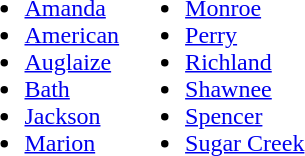<table>
<tr ---- valign="top">
<td><br><ul><li><a href='#'>Amanda</a></li><li><a href='#'>American</a></li><li><a href='#'>Auglaize</a></li><li><a href='#'>Bath</a></li><li><a href='#'>Jackson</a></li><li><a href='#'>Marion</a></li></ul></td>
<td><br><ul><li><a href='#'>Monroe</a></li><li><a href='#'>Perry</a></li><li><a href='#'>Richland</a></li><li><a href='#'>Shawnee</a></li><li><a href='#'>Spencer</a></li><li><a href='#'>Sugar Creek</a></li></ul></td>
</tr>
</table>
